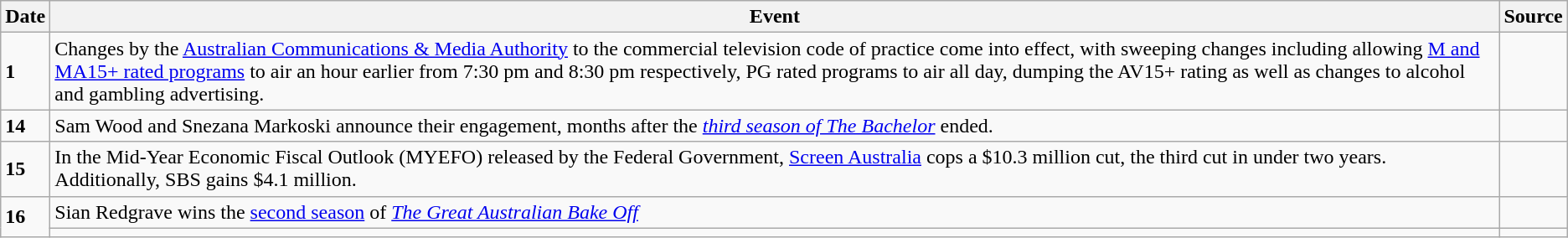<table class="wikitable">
<tr>
<th>Date</th>
<th>Event</th>
<th>Source</th>
</tr>
<tr>
<td><strong>1</strong></td>
<td>Changes by the <a href='#'>Australian Communications & Media Authority</a> to the commercial television code of practice come into effect, with sweeping changes including allowing <a href='#'>M and MA15+ rated programs</a> to air an hour earlier from 7:30 pm and 8:30 pm respectively, PG rated programs to air all day, dumping the AV15+ rating as well as changes to alcohol and gambling advertising.</td>
<td></td>
</tr>
<tr>
<td><strong>14</strong></td>
<td>Sam Wood and Snezana Markoski announce their engagement, months after the <em><a href='#'>third season of The Bachelor</a></em> ended.</td>
<td></td>
</tr>
<tr>
<td><strong>15</strong></td>
<td>In the Mid-Year Economic Fiscal Outlook (MYEFO) released by the Federal Government, <a href='#'>Screen Australia</a> cops a $10.3 million cut, the third cut in under two years. Additionally, SBS gains $4.1 million.</td>
<td></td>
</tr>
<tr>
<td rowspan="2"><strong>16</strong></td>
<td>Sian Redgrave wins the <a href='#'>second season</a> of <em><a href='#'>The Great Australian Bake Off</a></em></td>
<td></td>
</tr>
<tr>
<td></td>
</tr>
</table>
